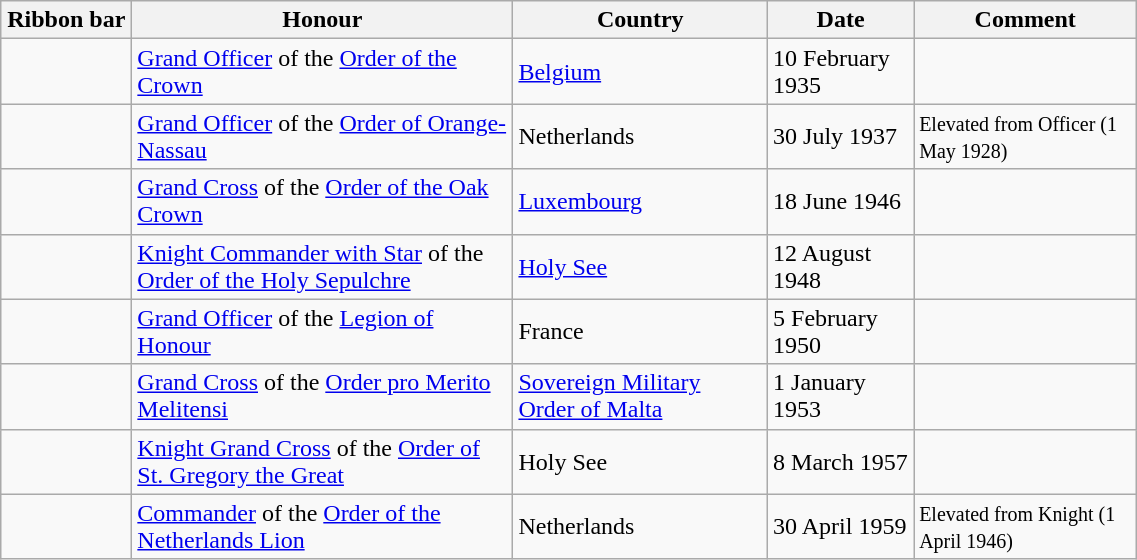<table class="wikitable" style="width:60%;">
<tr>
<th style="width:80px;">Ribbon bar</th>
<th>Honour</th>
<th>Country</th>
<th>Date</th>
<th>Comment</th>
</tr>
<tr>
<td></td>
<td><a href='#'>Grand Officer</a> of the <a href='#'>Order of the Crown</a></td>
<td><a href='#'>Belgium</a></td>
<td>10 February 1935</td>
<td></td>
</tr>
<tr>
<td></td>
<td><a href='#'>Grand Officer</a> of the <a href='#'>Order of Orange-Nassau</a></td>
<td>Netherlands</td>
<td>30 July 1937</td>
<td><small>Elevated from Officer (1 May 1928)</small></td>
</tr>
<tr>
<td></td>
<td><a href='#'>Grand Cross</a> of the <a href='#'>Order of the Oak Crown</a></td>
<td><a href='#'>Luxembourg</a></td>
<td>18 June 1946</td>
<td></td>
</tr>
<tr>
<td></td>
<td><a href='#'>Knight Commander with Star</a> of the <br> <a href='#'>Order of the Holy Sepulchre</a></td>
<td><a href='#'>Holy See</a></td>
<td>12 August 1948</td>
<td></td>
</tr>
<tr>
<td></td>
<td><a href='#'>Grand Officer</a> of the <a href='#'>Legion of Honour</a></td>
<td>France</td>
<td>5 February 1950</td>
<td></td>
</tr>
<tr>
<td></td>
<td><a href='#'>Grand Cross</a> of the <a href='#'>Order pro Merito Melitensi</a></td>
<td><a href='#'>Sovereign Military Order of Malta</a></td>
<td>1 January 1953</td>
<td></td>
</tr>
<tr>
<td></td>
<td><a href='#'>Knight Grand Cross</a> of the <a href='#'>Order of St. Gregory the Great</a></td>
<td>Holy See</td>
<td>8 March 1957</td>
<td></td>
</tr>
<tr>
<td></td>
<td><a href='#'>Commander</a> of the <a href='#'>Order of the Netherlands Lion</a></td>
<td>Netherlands</td>
<td>30 April 1959</td>
<td><small>Elevated from Knight (1 April 1946)</small></td>
</tr>
</table>
